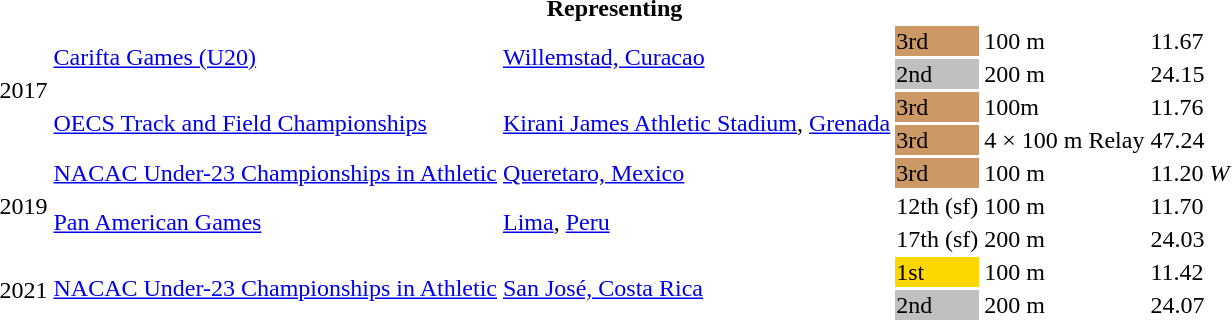<table>
<tr>
<th colspan="6">Representing </th>
</tr>
<tr>
<td rowspan=4>2017</td>
<td rowspan=2><a href='#'>Carifta Games (U20)</a></td>
<td rowspan=2><a href='#'>Willemstad, Curacao</a></td>
<td bgcolor=cc9966>3rd</td>
<td>100 m</td>
<td>11.67 </td>
</tr>
<tr>
<td style="background:Silver;">2nd</td>
<td>200 m</td>
<td>24.15 </td>
</tr>
<tr>
<td rowspan=2><a href='#'>OECS Track and Field Championships</a></td>
<td rowspan=2><a href='#'>Kirani James Athletic Stadium</a>, <a href='#'>Grenada</a></td>
<td bgcolor=cc9966>3rd</td>
<td>100m</td>
<td>11.76</td>
</tr>
<tr>
<td bgcolor=cc9966>3rd</td>
<td>4 × 100 m Relay</td>
<td>47.24</td>
</tr>
<tr>
<td rowspan=3>2019</td>
<td><a href='#'>NACAC Under-23 Championships in Athletic</a></td>
<td><a href='#'>Queretaro, Mexico</a></td>
<td bgcolor=cc9966>3rd</td>
<td>100 m</td>
<td>11.20 <em>W</em> </td>
</tr>
<tr>
<td rowspan=2><a href='#'>Pan American Games</a></td>
<td rowspan=2><a href='#'>Lima</a>, <a href='#'>Peru</a></td>
<td>12th (sf)</td>
<td>100 m</td>
<td>11.70 </td>
</tr>
<tr>
<td>17th (sf)</td>
<td>200 m</td>
<td>24.03 </td>
</tr>
<tr>
<td rowspan=3>2021</td>
<td rowspan=2><a href='#'>NACAC Under-23 Championships in Athletic</a></td>
<td rowspan=2><a href='#'>San José, Costa Rica</a></td>
<td bgcolor=gold>1st</td>
<td>100 m</td>
<td>11.42 </td>
</tr>
<tr>
<td bgcolor=silver>2nd</td>
<td>200 m</td>
<td>24.07 </td>
</tr>
<tr>
</tr>
</table>
